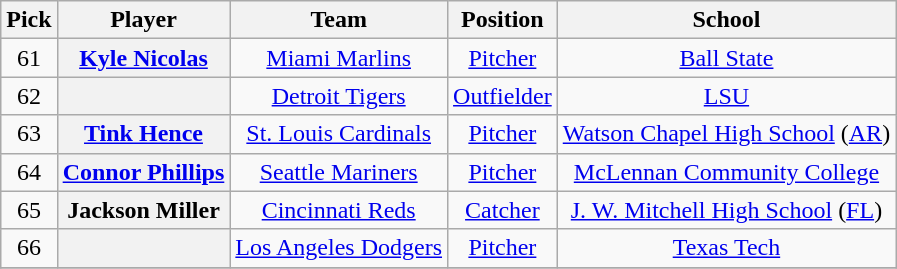<table class="wikitable sortable plainrowheaders" style="text-align:center; width=74%">
<tr>
<th scope="col">Pick</th>
<th scope="col">Player</th>
<th scope="col">Team</th>
<th scope="col">Position</th>
<th scope="col">School</th>
</tr>
<tr>
<td>61</td>
<th scope="row" style="text-align:center"><a href='#'>Kyle Nicolas</a></th>
<td><a href='#'>Miami Marlins</a></td>
<td><a href='#'>Pitcher</a></td>
<td><a href='#'>Ball State</a></td>
</tr>
<tr>
<td>62</td>
<th scope="row" style="text-align:center"></th>
<td><a href='#'>Detroit Tigers</a></td>
<td><a href='#'>Outfielder</a></td>
<td><a href='#'>LSU</a></td>
</tr>
<tr>
<td>63</td>
<th scope="row" style="text-align:center"><a href='#'>Tink Hence</a></th>
<td><a href='#'>St. Louis Cardinals</a></td>
<td><a href='#'>Pitcher</a></td>
<td><a href='#'>Watson Chapel High School</a> (<a href='#'>AR</a>)</td>
</tr>
<tr>
<td>64</td>
<th scope="row" style="text-align:center"><a href='#'>Connor Phillips</a></th>
<td><a href='#'>Seattle Mariners</a></td>
<td><a href='#'>Pitcher</a></td>
<td><a href='#'>McLennan Community College</a></td>
</tr>
<tr>
<td>65</td>
<th scope="row" style="text-align:center">Jackson Miller</th>
<td><a href='#'>Cincinnati Reds</a></td>
<td><a href='#'>Catcher</a></td>
<td><a href='#'>J. W. Mitchell High School</a> (<a href='#'>FL</a>)</td>
</tr>
<tr>
<td>66</td>
<th scope="row" style="text-align:center"></th>
<td><a href='#'>Los Angeles Dodgers</a></td>
<td><a href='#'>Pitcher</a></td>
<td><a href='#'>Texas Tech</a></td>
</tr>
<tr>
</tr>
</table>
